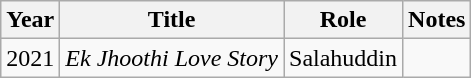<table class="wikitable sortable">
<tr>
<th>Year</th>
<th>Title</th>
<th>Role</th>
<th>Notes</th>
</tr>
<tr>
<td>2021</td>
<td><em>Ek Jhoothi Love Story</em></td>
<td>Salahuddin</td>
<td></td>
</tr>
</table>
